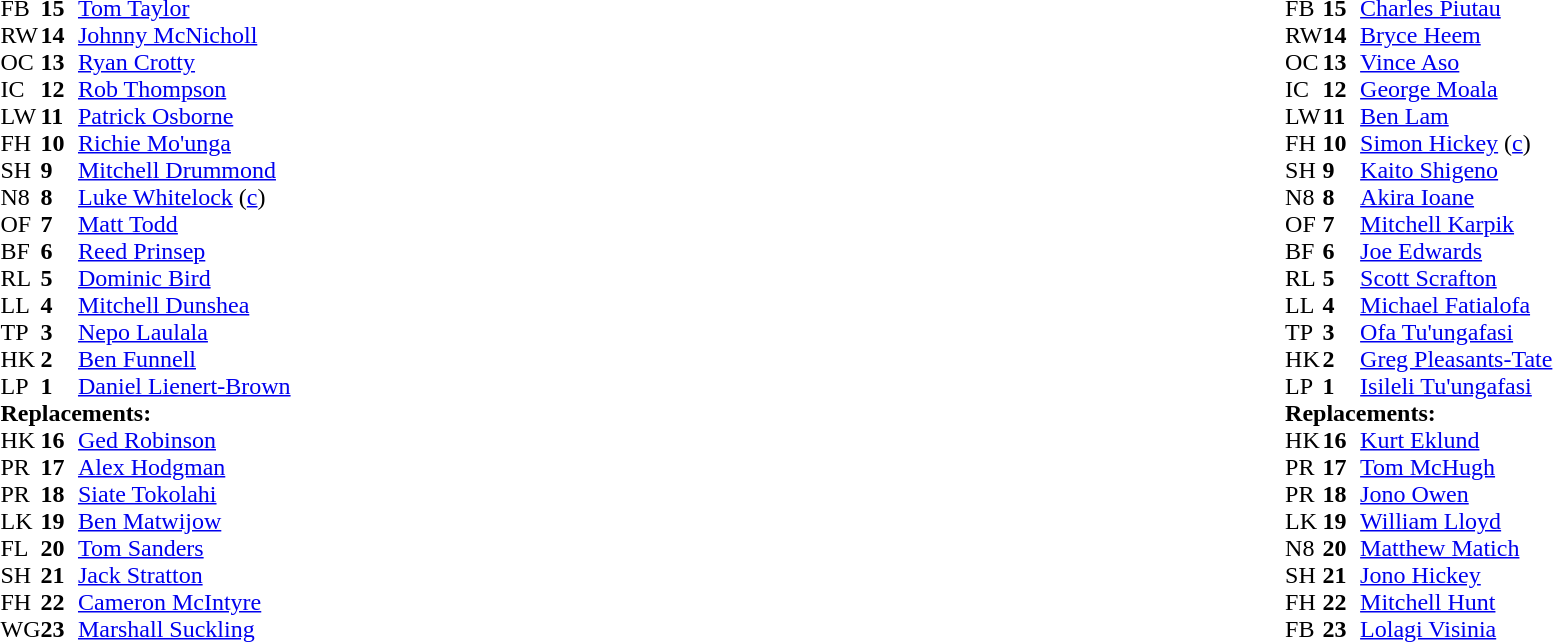<table style="width:100%;">
<tr>
<td style="vertical-align:top; width:50%"><br><table cellspacing="0" cellpadding="0">
<tr>
<th width="25"></th>
<th width="25"></th>
</tr>
<tr>
<td>FB</td>
<td><strong>15</strong></td>
<td><a href='#'>Tom Taylor</a></td>
</tr>
<tr>
<td>RW</td>
<td><strong>14</strong></td>
<td><a href='#'>Johnny McNicholl</a></td>
</tr>
<tr>
<td>OC</td>
<td><strong>13</strong></td>
<td><a href='#'>Ryan Crotty</a></td>
</tr>
<tr>
<td>IC</td>
<td><strong>12</strong></td>
<td><a href='#'>Rob Thompson</a></td>
</tr>
<tr>
<td>LW</td>
<td><strong>11</strong></td>
<td><a href='#'>Patrick Osborne</a></td>
</tr>
<tr>
<td>FH</td>
<td><strong>10</strong></td>
<td><a href='#'>Richie Mo'unga</a></td>
</tr>
<tr>
<td>SH</td>
<td><strong>9</strong></td>
<td><a href='#'>Mitchell Drummond</a></td>
</tr>
<tr>
<td>N8</td>
<td><strong>8</strong></td>
<td><a href='#'>Luke Whitelock</a> (<a href='#'>c</a>)</td>
</tr>
<tr>
<td>OF</td>
<td><strong>7</strong></td>
<td><a href='#'>Matt Todd</a></td>
</tr>
<tr>
<td>BF</td>
<td><strong>6</strong></td>
<td><a href='#'>Reed Prinsep</a></td>
<td></td>
<td></td>
</tr>
<tr>
<td>RL</td>
<td><strong>5</strong></td>
<td><a href='#'>Dominic Bird</a></td>
</tr>
<tr>
<td>LL</td>
<td><strong>4</strong></td>
<td><a href='#'>Mitchell Dunshea</a></td>
<td></td>
<td></td>
</tr>
<tr>
<td>TP</td>
<td><strong>3</strong></td>
<td><a href='#'>Nepo Laulala</a></td>
<td></td>
<td></td>
</tr>
<tr>
<td>HK</td>
<td><strong>2</strong></td>
<td><a href='#'>Ben Funnell</a></td>
</tr>
<tr>
<td>LP</td>
<td><strong>1</strong></td>
<td><a href='#'>Daniel Lienert-Brown</a></td>
<td></td>
<td></td>
</tr>
<tr>
<td colspan=3><strong>Replacements:</strong></td>
</tr>
<tr>
<td>HK</td>
<td><strong>16</strong></td>
<td><a href='#'>Ged Robinson</a></td>
</tr>
<tr>
<td>PR</td>
<td><strong>17</strong></td>
<td><a href='#'>Alex Hodgman</a></td>
<td></td>
<td></td>
</tr>
<tr>
<td>PR</td>
<td><strong>18</strong></td>
<td><a href='#'>Siate Tokolahi</a></td>
<td></td>
<td></td>
</tr>
<tr>
<td>LK</td>
<td><strong>19</strong></td>
<td><a href='#'>Ben Matwijow</a></td>
<td></td>
<td></td>
</tr>
<tr>
<td>FL</td>
<td><strong>20</strong></td>
<td><a href='#'>Tom Sanders</a></td>
<td></td>
<td></td>
</tr>
<tr>
<td>SH</td>
<td><strong>21</strong></td>
<td><a href='#'>Jack Stratton</a></td>
</tr>
<tr>
<td>FH</td>
<td><strong>22</strong></td>
<td><a href='#'>Cameron McIntyre</a></td>
</tr>
<tr>
<td>WG</td>
<td><strong>23</strong></td>
<td><a href='#'>Marshall Suckling</a></td>
</tr>
</table>
</td>
<td style="vertical-align:top"></td>
<td style="vertical-align:top; width:50%"><br><table cellspacing="0" cellpadding="0" style="margin:auto">
<tr>
<th width="25"></th>
<th width="25"></th>
</tr>
<tr>
<td>FB</td>
<td><strong>15</strong></td>
<td><a href='#'>Charles Piutau</a></td>
</tr>
<tr>
<td>RW</td>
<td><strong>14</strong></td>
<td><a href='#'>Bryce Heem</a></td>
</tr>
<tr>
<td>OC</td>
<td><strong>13</strong></td>
<td><a href='#'>Vince Aso</a></td>
<td></td>
<td></td>
</tr>
<tr>
<td>IC</td>
<td><strong>12</strong></td>
<td><a href='#'>George Moala</a></td>
</tr>
<tr>
<td>LW</td>
<td><strong>11</strong></td>
<td><a href='#'>Ben Lam</a></td>
</tr>
<tr>
<td>FH</td>
<td><strong>10</strong></td>
<td><a href='#'>Simon Hickey</a> (<a href='#'>c</a>)</td>
</tr>
<tr>
<td>SH</td>
<td><strong>9</strong></td>
<td><a href='#'>Kaito Shigeno</a></td>
<td></td>
<td></td>
</tr>
<tr>
<td>N8</td>
<td><strong>8</strong></td>
<td><a href='#'>Akira Ioane</a></td>
</tr>
<tr>
<td>OF</td>
<td><strong>7</strong></td>
<td><a href='#'>Mitchell Karpik</a></td>
</tr>
<tr>
<td>BF</td>
<td><strong>6</strong></td>
<td><a href='#'>Joe Edwards</a></td>
</tr>
<tr>
<td>RL</td>
<td><strong>5</strong></td>
<td><a href='#'>Scott Scrafton</a></td>
<td></td>
<td></td>
</tr>
<tr>
<td>LL</td>
<td><strong>4</strong></td>
<td><a href='#'>Michael Fatialofa</a></td>
</tr>
<tr>
<td>TP</td>
<td><strong>3</strong></td>
<td><a href='#'>Ofa Tu'ungafasi</a></td>
</tr>
<tr>
<td>HK</td>
<td><strong>2</strong></td>
<td><a href='#'>Greg Pleasants-Tate</a></td>
<td></td>
<td></td>
</tr>
<tr>
<td>LP</td>
<td><strong>1</strong></td>
<td><a href='#'>Isileli Tu'ungafasi</a></td>
</tr>
<tr>
<td colspan=3><strong>Replacements:</strong></td>
</tr>
<tr>
<td>HK</td>
<td><strong>16</strong></td>
<td><a href='#'>Kurt Eklund</a></td>
<td></td>
<td></td>
</tr>
<tr>
<td>PR</td>
<td><strong>17</strong></td>
<td><a href='#'>Tom McHugh</a></td>
</tr>
<tr>
<td>PR</td>
<td><strong>18</strong></td>
<td><a href='#'>Jono Owen</a></td>
</tr>
<tr>
<td>LK</td>
<td><strong>19</strong></td>
<td><a href='#'>William Lloyd</a></td>
<td></td>
<td></td>
</tr>
<tr>
<td>N8</td>
<td><strong>20</strong></td>
<td><a href='#'>Matthew Matich</a></td>
</tr>
<tr>
<td>SH</td>
<td><strong>21</strong></td>
<td><a href='#'>Jono Hickey</a></td>
<td></td>
<td></td>
</tr>
<tr>
<td>FH</td>
<td><strong>22</strong></td>
<td><a href='#'>Mitchell Hunt</a></td>
</tr>
<tr>
<td>FB</td>
<td><strong>23</strong></td>
<td><a href='#'>Lolagi Visinia</a></td>
<td></td>
<td></td>
</tr>
</table>
</td>
</tr>
</table>
